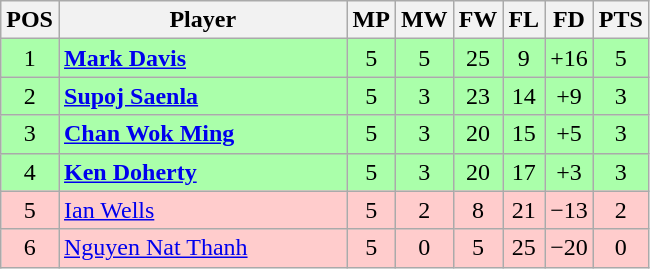<table class="wikitable" style="text-align: center;">
<tr>
<th width=20>POS</th>
<th width=185>Player</th>
<th width=20>MP</th>
<th width=20>MW</th>
<th width=20>FW</th>
<th width=20>FL</th>
<th width=20>FD</th>
<th width=20>PTS</th>
</tr>
<tr style="background:#aaffaa;">
<td>1</td>
<td style="text-align:left;"> <strong><a href='#'>Mark Davis</a></strong></td>
<td>5</td>
<td>5</td>
<td>25</td>
<td>9</td>
<td>+16</td>
<td>5</td>
</tr>
<tr style="background:#aaffaa;">
<td>2</td>
<td style="text-align:left;"> <strong><a href='#'>Supoj Saenla</a></strong></td>
<td>5</td>
<td>3</td>
<td>23</td>
<td>14</td>
<td>+9</td>
<td>3</td>
</tr>
<tr style="background:#aaffaa;">
<td>3</td>
<td style="text-align:left;"> <strong><a href='#'>Chan Wok Ming</a></strong></td>
<td>5</td>
<td>3</td>
<td>20</td>
<td>15</td>
<td>+5</td>
<td>3</td>
</tr>
<tr style="background:#aaffaa;">
<td>4</td>
<td style="text-align:left;"> <strong><a href='#'>Ken Doherty</a></strong></td>
<td>5</td>
<td>3</td>
<td>20</td>
<td>17</td>
<td>+3</td>
<td>3</td>
</tr>
<tr style="background:#fcc;">
<td>5</td>
<td style="text-align:left;"> <a href='#'>Ian Wells</a></td>
<td>5</td>
<td>2</td>
<td>8</td>
<td>21</td>
<td>−13</td>
<td>2</td>
</tr>
<tr style="background:#fcc;">
<td>6</td>
<td style="text-align:left;"> <a href='#'>Nguyen Nat Thanh</a></td>
<td>5</td>
<td>0</td>
<td>5</td>
<td>25</td>
<td>−20</td>
<td>0</td>
</tr>
</table>
